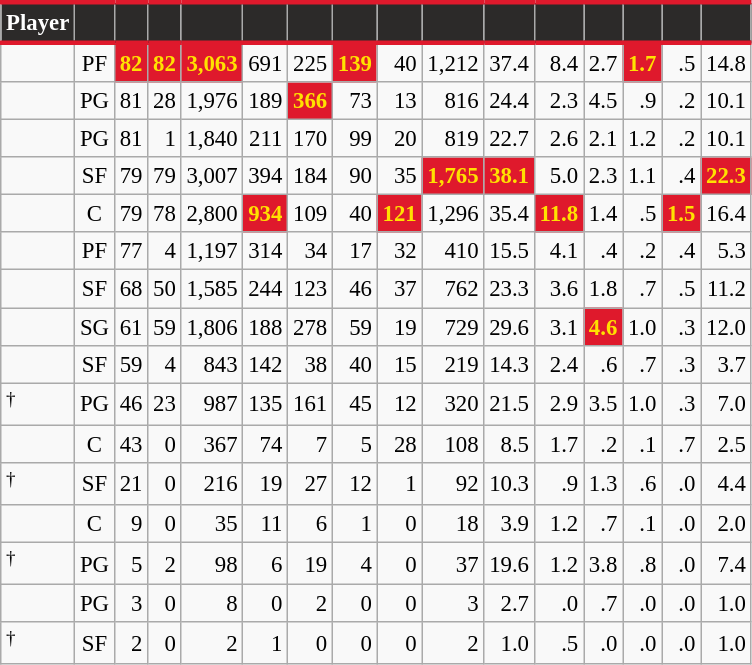<table class="wikitable sortable" style="font-size: 95%; text-align:right;">
<tr>
<th style="background:#2C2A29; color:#FFFFFF; border-top:#DF192C 3px solid; border-bottom:#DF192C 3px solid;">Player</th>
<th style="background:#2C2A29; color:#FFFFFF; border-top:#DF192C 3px solid; border-bottom:#DF192C 3px solid;"></th>
<th style="background:#2C2A29; color:#FFFFFF; border-top:#DF192C 3px solid; border-bottom:#DF192C 3px solid;"></th>
<th style="background:#2C2A29; color:#FFFFFF; border-top:#DF192C 3px solid; border-bottom:#DF192C 3px solid;"></th>
<th style="background:#2C2A29; color:#FFFFFF; border-top:#DF192C 3px solid; border-bottom:#DF192C 3px solid;"></th>
<th style="background:#2C2A29; color:#FFFFFF; border-top:#DF192C 3px solid; border-bottom:#DF192C 3px solid;"></th>
<th style="background:#2C2A29; color:#FFFFFF; border-top:#DF192C 3px solid; border-bottom:#DF192C 3px solid;"></th>
<th style="background:#2C2A29; color:#FFFFFF; border-top:#DF192C 3px solid; border-bottom:#DF192C 3px solid;"></th>
<th style="background:#2C2A29; color:#FFFFFF; border-top:#DF192C 3px solid; border-bottom:#DF192C 3px solid;"></th>
<th style="background:#2C2A29; color:#FFFFFF; border-top:#DF192C 3px solid; border-bottom:#DF192C 3px solid;"></th>
<th style="background:#2C2A29; color:#FFFFFF; border-top:#DF192C 3px solid; border-bottom:#DF192C 3px solid;"></th>
<th style="background:#2C2A29; color:#FFFFFF; border-top:#DF192C 3px solid; border-bottom:#DF192C 3px solid;"></th>
<th style="background:#2C2A29; color:#FFFFFF; border-top:#DF192C 3px solid; border-bottom:#DF192C 3px solid;"></th>
<th style="background:#2C2A29; color:#FFFFFF; border-top:#DF192C 3px solid; border-bottom:#DF192C 3px solid;"></th>
<th style="background:#2C2A29; color:#FFFFFF; border-top:#DF192C 3px solid; border-bottom:#DF192C 3px solid;"></th>
<th style="background:#2C2A29; color:#FFFFFF; border-top:#DF192C 3px solid; border-bottom:#DF192C 3px solid;"></th>
</tr>
<tr>
<td style="text-align:left;"></td>
<td style="text-align:center;">PF</td>
<td style="background:#DF192C; color:#FFE100;"><strong>82</strong></td>
<td style="background:#DF192C; color:#FFE100;"><strong>82</strong></td>
<td style="background:#DF192C; color:#FFE100;"><strong>3,063</strong></td>
<td>691</td>
<td>225</td>
<td style="background:#DF192C; color:#FFE100;"><strong>139</strong></td>
<td>40</td>
<td>1,212</td>
<td>37.4</td>
<td>8.4</td>
<td>2.7</td>
<td style="background:#DF192C; color:#FFE100;"><strong>1.7</strong></td>
<td>.5</td>
<td>14.8</td>
</tr>
<tr>
<td style="text-align:left;"></td>
<td style="text-align:center;">PG</td>
<td>81</td>
<td>28</td>
<td>1,976</td>
<td>189</td>
<td style="background:#DF192C; color:#FFE100;"><strong>366</strong></td>
<td>73</td>
<td>13</td>
<td>816</td>
<td>24.4</td>
<td>2.3</td>
<td>4.5</td>
<td>.9</td>
<td>.2</td>
<td>10.1</td>
</tr>
<tr>
<td style="text-align:left;"></td>
<td style="text-align:center;">PG</td>
<td>81</td>
<td>1</td>
<td>1,840</td>
<td>211</td>
<td>170</td>
<td>99</td>
<td>20</td>
<td>819</td>
<td>22.7</td>
<td>2.6</td>
<td>2.1</td>
<td>1.2</td>
<td>.2</td>
<td>10.1</td>
</tr>
<tr>
<td style="text-align:left;"></td>
<td style="text-align:center;">SF</td>
<td>79</td>
<td>79</td>
<td>3,007</td>
<td>394</td>
<td>184</td>
<td>90</td>
<td>35</td>
<td style="background:#DF192C; color:#FFE100;"><strong>1,765</strong></td>
<td style="background:#DF192C; color:#FFE100;"><strong>38.1</strong></td>
<td>5.0</td>
<td>2.3</td>
<td>1.1</td>
<td>.4</td>
<td style="background:#DF192C; color:#FFE100;"><strong>22.3</strong></td>
</tr>
<tr>
<td style="text-align:left;"></td>
<td style="text-align:center;">C</td>
<td>79</td>
<td>78</td>
<td>2,800</td>
<td style="background:#DF192C; color:#FFE100;"><strong>934</strong></td>
<td>109</td>
<td>40</td>
<td style="background:#DF192C; color:#FFE100;"><strong>121</strong></td>
<td>1,296</td>
<td>35.4</td>
<td style="background:#DF192C; color:#FFE100;"><strong>11.8</strong></td>
<td>1.4</td>
<td>.5</td>
<td style="background:#DF192C; color:#FFE100;"><strong>1.5</strong></td>
<td>16.4</td>
</tr>
<tr>
<td style="text-align:left;"></td>
<td style="text-align:center;">PF</td>
<td>77</td>
<td>4</td>
<td>1,197</td>
<td>314</td>
<td>34</td>
<td>17</td>
<td>32</td>
<td>410</td>
<td>15.5</td>
<td>4.1</td>
<td>.4</td>
<td>.2</td>
<td>.4</td>
<td>5.3</td>
</tr>
<tr>
<td style="text-align:left;"></td>
<td style="text-align:center;">SF</td>
<td>68</td>
<td>50</td>
<td>1,585</td>
<td>244</td>
<td>123</td>
<td>46</td>
<td>37</td>
<td>762</td>
<td>23.3</td>
<td>3.6</td>
<td>1.8</td>
<td>.7</td>
<td>.5</td>
<td>11.2</td>
</tr>
<tr>
<td style="text-align:left;"></td>
<td style="text-align:center;">SG</td>
<td>61</td>
<td>59</td>
<td>1,806</td>
<td>188</td>
<td>278</td>
<td>59</td>
<td>19</td>
<td>729</td>
<td>29.6</td>
<td>3.1</td>
<td style="background:#DF192C; color:#FFE100;"><strong>4.6</strong></td>
<td>1.0</td>
<td>.3</td>
<td>12.0</td>
</tr>
<tr>
<td style="text-align:left;"></td>
<td style="text-align:center;">SF</td>
<td>59</td>
<td>4</td>
<td>843</td>
<td>142</td>
<td>38</td>
<td>40</td>
<td>15</td>
<td>219</td>
<td>14.3</td>
<td>2.4</td>
<td>.6</td>
<td>.7</td>
<td>.3</td>
<td>3.7</td>
</tr>
<tr>
<td style="text-align:left;"><sup>†</sup></td>
<td style="text-align:center;">PG</td>
<td>46</td>
<td>23</td>
<td>987</td>
<td>135</td>
<td>161</td>
<td>45</td>
<td>12</td>
<td>320</td>
<td>21.5</td>
<td>2.9</td>
<td>3.5</td>
<td>1.0</td>
<td>.3</td>
<td>7.0</td>
</tr>
<tr>
<td style="text-align:left;"></td>
<td style="text-align:center;">C</td>
<td>43</td>
<td>0</td>
<td>367</td>
<td>74</td>
<td>7</td>
<td>5</td>
<td>28</td>
<td>108</td>
<td>8.5</td>
<td>1.7</td>
<td>.2</td>
<td>.1</td>
<td>.7</td>
<td>2.5</td>
</tr>
<tr>
<td style="text-align:left;"><sup>†</sup></td>
<td style="text-align:center;">SF</td>
<td>21</td>
<td>0</td>
<td>216</td>
<td>19</td>
<td>27</td>
<td>12</td>
<td>1</td>
<td>92</td>
<td>10.3</td>
<td>.9</td>
<td>1.3</td>
<td>.6</td>
<td>.0</td>
<td>4.4</td>
</tr>
<tr>
<td style="text-align:left;"></td>
<td style="text-align:center;">C</td>
<td>9</td>
<td>0</td>
<td>35</td>
<td>11</td>
<td>6</td>
<td>1</td>
<td>0</td>
<td>18</td>
<td>3.9</td>
<td>1.2</td>
<td>.7</td>
<td>.1</td>
<td>.0</td>
<td>2.0</td>
</tr>
<tr>
<td style="text-align:left;"><sup>†</sup></td>
<td style="text-align:center;">PG</td>
<td>5</td>
<td>2</td>
<td>98</td>
<td>6</td>
<td>19</td>
<td>4</td>
<td>0</td>
<td>37</td>
<td>19.6</td>
<td>1.2</td>
<td>3.8</td>
<td>.8</td>
<td>.0</td>
<td>7.4</td>
</tr>
<tr>
<td style="text-align:left;"></td>
<td style="text-align:center;">PG</td>
<td>3</td>
<td>0</td>
<td>8</td>
<td>0</td>
<td>2</td>
<td>0</td>
<td>0</td>
<td>3</td>
<td>2.7</td>
<td>.0</td>
<td>.7</td>
<td>.0</td>
<td>.0</td>
<td>1.0</td>
</tr>
<tr>
<td style="text-align:left;"><sup>†</sup></td>
<td style="text-align:center;">SF</td>
<td>2</td>
<td>0</td>
<td>2</td>
<td>1</td>
<td>0</td>
<td>0</td>
<td>0</td>
<td>2</td>
<td>1.0</td>
<td>.5</td>
<td>.0</td>
<td>.0</td>
<td>.0</td>
<td>1.0</td>
</tr>
</table>
